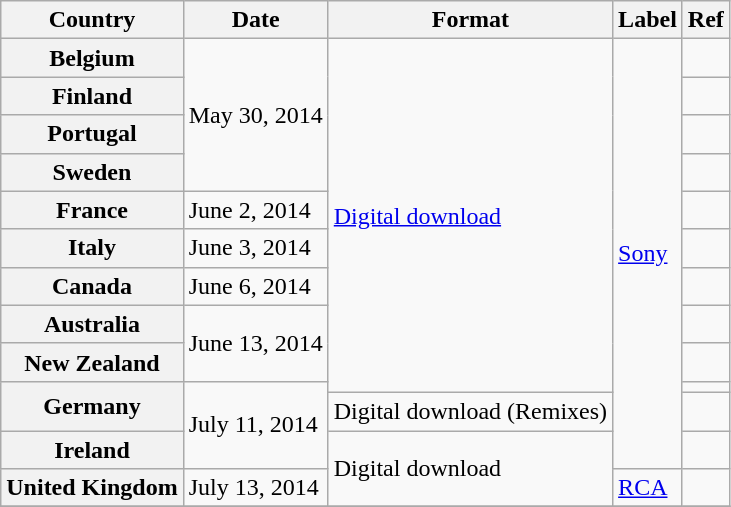<table class="wikitable plainrowheaders">
<tr>
<th scope="col">Country</th>
<th scope="col">Date</th>
<th scope="col">Format</th>
<th scope="col">Label</th>
<th scope="col">Ref</th>
</tr>
<tr>
<th scope="row">Belgium</th>
<td rowspan="4">May 30, 2014</td>
<td rowspan="10"><a href='#'>Digital download</a></td>
<td rowspan="12"><a href='#'>Sony</a></td>
<td></td>
</tr>
<tr>
<th scope="row">Finland</th>
<td></td>
</tr>
<tr>
<th scope="row">Portugal</th>
<td></td>
</tr>
<tr>
<th scope="row">Sweden</th>
<td></td>
</tr>
<tr>
<th scope="row">France</th>
<td>June 2, 2014</td>
<td></td>
</tr>
<tr>
<th scope="row">Italy</th>
<td>June 3, 2014</td>
<td></td>
</tr>
<tr>
<th scope="row">Canada</th>
<td>June 6, 2014</td>
<td></td>
</tr>
<tr>
<th scope="row">Australia</th>
<td rowspan="2">June 13, 2014</td>
<td></td>
</tr>
<tr>
<th scope="row">New Zealand</th>
<td></td>
</tr>
<tr>
<th scope="row" rowspan="2">Germany</th>
<td rowspan="3">July 11, 2014</td>
<td></td>
</tr>
<tr>
<td>Digital download (Remixes)</td>
<td></td>
</tr>
<tr>
<th scope="row">Ireland</th>
<td rowspan="2">Digital download</td>
<td></td>
</tr>
<tr>
<th scope="row">United Kingdom</th>
<td>July 13, 2014</td>
<td><a href='#'>RCA</a></td>
<td></td>
</tr>
<tr>
</tr>
</table>
